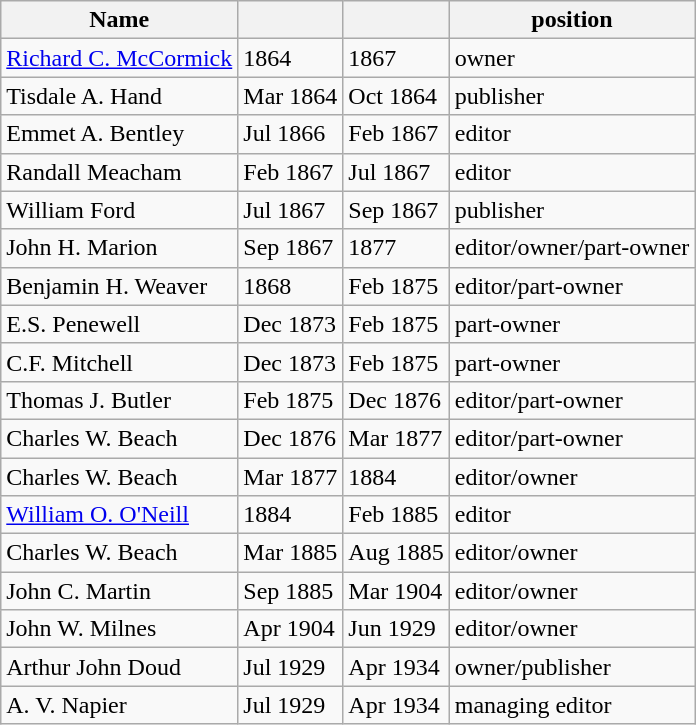<table class="wikitable">
<tr>
<th>Name</th>
<th></th>
<th></th>
<th>position</th>
</tr>
<tr>
<td><a href='#'>Richard C. McCormick</a></td>
<td>1864</td>
<td>1867</td>
<td>owner</td>
</tr>
<tr>
<td>Tisdale A. Hand</td>
<td>Mar 1864</td>
<td>Oct 1864</td>
<td>publisher</td>
</tr>
<tr>
<td>Emmet A. Bentley</td>
<td>Jul 1866</td>
<td>Feb 1867</td>
<td>editor</td>
</tr>
<tr>
<td>Randall Meacham</td>
<td>Feb 1867</td>
<td>Jul 1867</td>
<td>editor</td>
</tr>
<tr>
<td>William Ford</td>
<td>Jul 1867</td>
<td>Sep 1867</td>
<td>publisher</td>
</tr>
<tr>
<td>John H. Marion</td>
<td>Sep 1867</td>
<td>1877</td>
<td>editor/owner/part-owner</td>
</tr>
<tr>
<td>Benjamin H. Weaver</td>
<td>1868</td>
<td>Feb 1875</td>
<td>editor/part-owner</td>
</tr>
<tr>
<td>E.S. Penewell</td>
<td>Dec 1873</td>
<td>Feb 1875</td>
<td>part-owner</td>
</tr>
<tr>
<td>C.F. Mitchell</td>
<td>Dec 1873</td>
<td>Feb 1875</td>
<td>part-owner</td>
</tr>
<tr>
<td>Thomas J. Butler</td>
<td>Feb 1875</td>
<td>Dec 1876</td>
<td>editor/part-owner</td>
</tr>
<tr>
<td>Charles W. Beach</td>
<td>Dec 1876</td>
<td>Mar 1877</td>
<td>editor/part-owner</td>
</tr>
<tr>
<td>Charles W. Beach</td>
<td>Mar 1877</td>
<td>1884</td>
<td>editor/owner</td>
</tr>
<tr>
<td><a href='#'>William O. O'Neill</a></td>
<td>1884</td>
<td>Feb 1885</td>
<td>editor</td>
</tr>
<tr>
<td>Charles W. Beach</td>
<td>Mar 1885</td>
<td>Aug 1885</td>
<td>editor/owner</td>
</tr>
<tr>
<td>John C. Martin</td>
<td>Sep 1885</td>
<td>Mar 1904</td>
<td>editor/owner</td>
</tr>
<tr>
<td>John W. Milnes</td>
<td>Apr 1904</td>
<td>Jun 1929</td>
<td>editor/owner</td>
</tr>
<tr>
<td>Arthur John Doud</td>
<td>Jul 1929</td>
<td>Apr 1934</td>
<td>owner/publisher</td>
</tr>
<tr>
<td>A. V. Napier</td>
<td>Jul 1929</td>
<td>Apr 1934</td>
<td>managing editor</td>
</tr>
</table>
